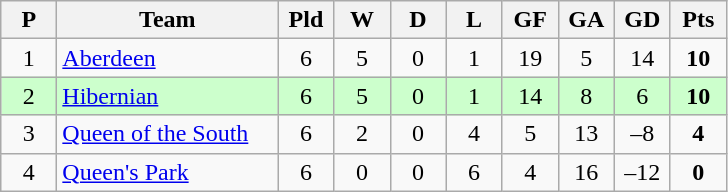<table class="wikitable" style="text-align: center;">
<tr>
<th width=30>P</th>
<th width=140>Team</th>
<th width=30>Pld</th>
<th width=30>W</th>
<th width=30>D</th>
<th width=30>L</th>
<th width=30>GF</th>
<th width=30>GA</th>
<th width=30>GD</th>
<th width=30>Pts</th>
</tr>
<tr>
<td>1</td>
<td align=left><a href='#'>Aberdeen</a></td>
<td>6</td>
<td>5</td>
<td>0</td>
<td>1</td>
<td>19</td>
<td>5</td>
<td>14</td>
<td><strong>10</strong></td>
</tr>
<tr style="background:#ccffcc;">
<td>2</td>
<td align=left><a href='#'>Hibernian</a></td>
<td>6</td>
<td>5</td>
<td>0</td>
<td>1</td>
<td>14</td>
<td>8</td>
<td>6</td>
<td><strong>10</strong></td>
</tr>
<tr>
<td>3</td>
<td align=left><a href='#'>Queen of the South</a></td>
<td>6</td>
<td>2</td>
<td>0</td>
<td>4</td>
<td>5</td>
<td>13</td>
<td>–8</td>
<td><strong>4</strong></td>
</tr>
<tr>
<td>4</td>
<td align=left><a href='#'>Queen's Park</a></td>
<td>6</td>
<td>0</td>
<td>0</td>
<td>6</td>
<td>4</td>
<td>16</td>
<td>–12</td>
<td><strong>0</strong></td>
</tr>
</table>
